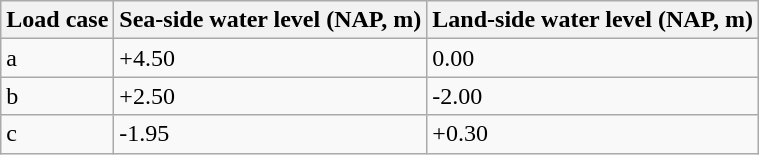<table class="wikitable">
<tr>
<th>Load case</th>
<th>Sea-side water level (NAP, m)</th>
<th>Land-side water level (NAP, m)</th>
</tr>
<tr>
<td>a</td>
<td>+4.50</td>
<td>0.00</td>
</tr>
<tr>
<td>b</td>
<td>+2.50</td>
<td>-2.00</td>
</tr>
<tr>
<td>c</td>
<td>-1.95</td>
<td>+0.30</td>
</tr>
</table>
